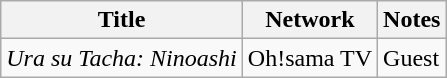<table class="wikitable">
<tr>
<th>Title</th>
<th>Network</th>
<th>Notes</th>
</tr>
<tr>
<td><em>Ura su Tacha: Ninoashi</em></td>
<td>Oh!sama TV</td>
<td>Guest</td>
</tr>
</table>
